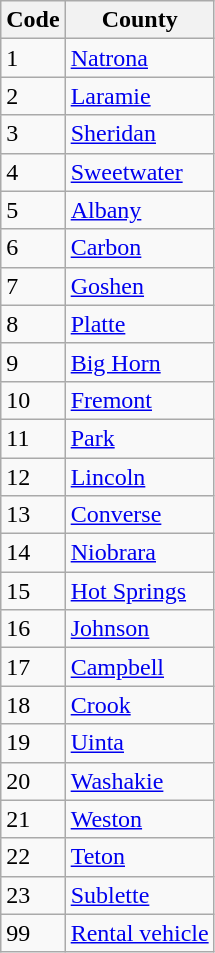<table class="wikitable sortable">
<tr>
<th>Code</th>
<th>County</th>
</tr>
<tr>
<td>1</td>
<td><a href='#'>Natrona</a></td>
</tr>
<tr>
<td>2</td>
<td><a href='#'>Laramie</a></td>
</tr>
<tr>
<td>3</td>
<td><a href='#'>Sheridan</a></td>
</tr>
<tr>
<td>4</td>
<td><a href='#'>Sweetwater</a></td>
</tr>
<tr>
<td>5</td>
<td><a href='#'>Albany</a></td>
</tr>
<tr>
<td>6</td>
<td><a href='#'>Carbon</a></td>
</tr>
<tr>
<td>7</td>
<td><a href='#'>Goshen</a></td>
</tr>
<tr>
<td>8</td>
<td><a href='#'>Platte</a></td>
</tr>
<tr>
<td>9</td>
<td><a href='#'>Big Horn</a></td>
</tr>
<tr>
<td>10</td>
<td><a href='#'>Fremont</a></td>
</tr>
<tr>
<td>11</td>
<td><a href='#'>Park</a></td>
</tr>
<tr>
<td>12</td>
<td><a href='#'>Lincoln</a></td>
</tr>
<tr>
<td>13</td>
<td><a href='#'>Converse</a></td>
</tr>
<tr>
<td>14</td>
<td><a href='#'>Niobrara</a></td>
</tr>
<tr>
<td>15</td>
<td><a href='#'>Hot Springs</a></td>
</tr>
<tr>
<td>16</td>
<td><a href='#'>Johnson</a></td>
</tr>
<tr>
<td>17</td>
<td><a href='#'>Campbell</a></td>
</tr>
<tr>
<td>18</td>
<td><a href='#'>Crook</a></td>
</tr>
<tr>
<td>19</td>
<td><a href='#'>Uinta</a></td>
</tr>
<tr>
<td>20</td>
<td><a href='#'>Washakie</a></td>
</tr>
<tr>
<td>21</td>
<td><a href='#'>Weston</a></td>
</tr>
<tr>
<td>22</td>
<td><a href='#'>Teton</a></td>
</tr>
<tr>
<td>23</td>
<td><a href='#'>Sublette</a></td>
</tr>
<tr>
<td>99</td>
<td><a href='#'>Rental vehicle</a></td>
</tr>
</table>
